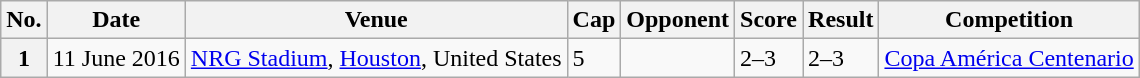<table class="wikitable sortable plainrowheaders">
<tr>
<th scope=col>No.</th>
<th scope=col data-sort-type=date>Date</th>
<th scope=col>Venue</th>
<th scope=col>Cap</th>
<th scope=col>Opponent</th>
<th scope=col>Score</th>
<th scope=col>Result</th>
<th scope=col>Competition</th>
</tr>
<tr>
<th scope=row>1</th>
<td>11 June 2016</td>
<td><a href='#'>NRG Stadium</a>, <a href='#'>Houston</a>, United States</td>
<td>5</td>
<td></td>
<td>2–3</td>
<td>2–3</td>
<td><a href='#'>Copa América Centenario</a></td>
</tr>
</table>
